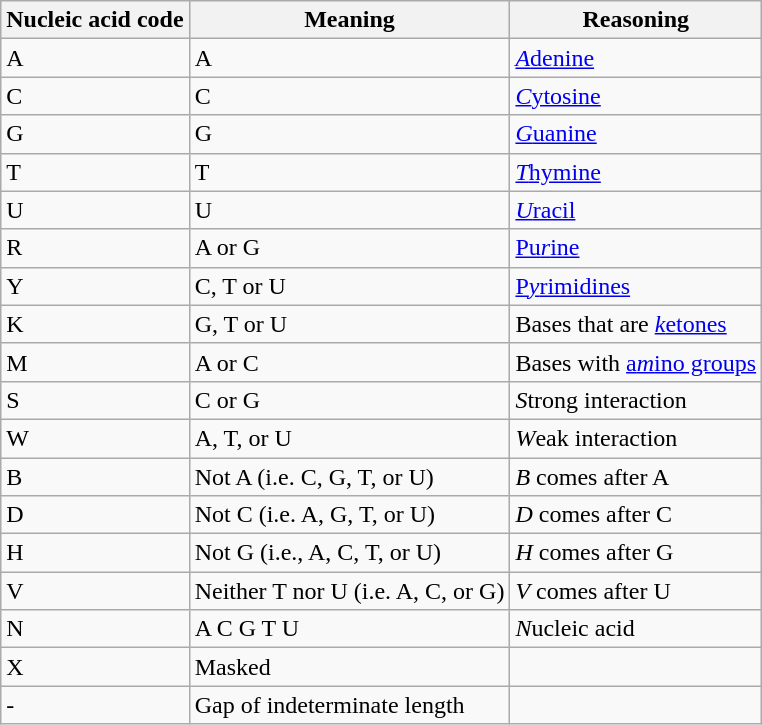<table class="wikitable sortable" style="border:solid 1px black;">
<tr>
<th>Nucleic acid code</th>
<th>Meaning</th>
<th>Reasoning</th>
</tr>
<tr>
<td>A</td>
<td>A</td>
<td><a href='#'><em>A</em>denine</a></td>
</tr>
<tr>
<td>C</td>
<td>C</td>
<td><a href='#'><em>C</em>ytosine</a></td>
</tr>
<tr>
<td>G</td>
<td>G</td>
<td><a href='#'><em>G</em>uanine</a></td>
</tr>
<tr>
<td>T</td>
<td>T</td>
<td><a href='#'><em>T</em>hymine</a></td>
</tr>
<tr>
<td>U</td>
<td>U</td>
<td><a href='#'><em>U</em>racil</a></td>
</tr>
<tr>
<td>R</td>
<td>A or G</td>
<td><a href='#'>Pu<em>r</em>ine</a></td>
</tr>
<tr>
<td>Y</td>
<td>C, T or U</td>
<td><a href='#'>P<em>y</em>rimidines</a></td>
</tr>
<tr>
<td>K</td>
<td>G, T or U</td>
<td>Bases that are <a href='#'><em>k</em>etones</a></td>
</tr>
<tr>
<td>M</td>
<td>A or C</td>
<td>Bases with <a href='#'>a<em>m</em>ino groups</a></td>
</tr>
<tr>
<td>S</td>
<td>C or G</td>
<td><em>S</em>trong interaction</td>
</tr>
<tr>
<td>W</td>
<td>A, T, or U</td>
<td><em>W</em>eak interaction</td>
</tr>
<tr>
<td>B</td>
<td>Not A (i.e. C, G, T, or U)</td>
<td><em>B</em> comes after A</td>
</tr>
<tr>
<td>D</td>
<td>Not C (i.e. A, G, T, or U)</td>
<td><em>D</em> comes after C</td>
</tr>
<tr>
<td>H</td>
<td>Not G (i.e., A, C, T, or U)</td>
<td><em>H</em> comes after G</td>
</tr>
<tr>
<td>V</td>
<td>Neither T nor U (i.e. A, C, or G)</td>
<td><em>V</em> comes after U</td>
</tr>
<tr>
<td>N</td>
<td>A C G T U</td>
<td><em>N</em>ucleic acid</td>
</tr>
<tr>
<td>X</td>
<td>Masked</td>
<td></td>
</tr>
<tr>
<td>-</td>
<td>Gap of indeterminate length</td>
<td></td>
</tr>
</table>
